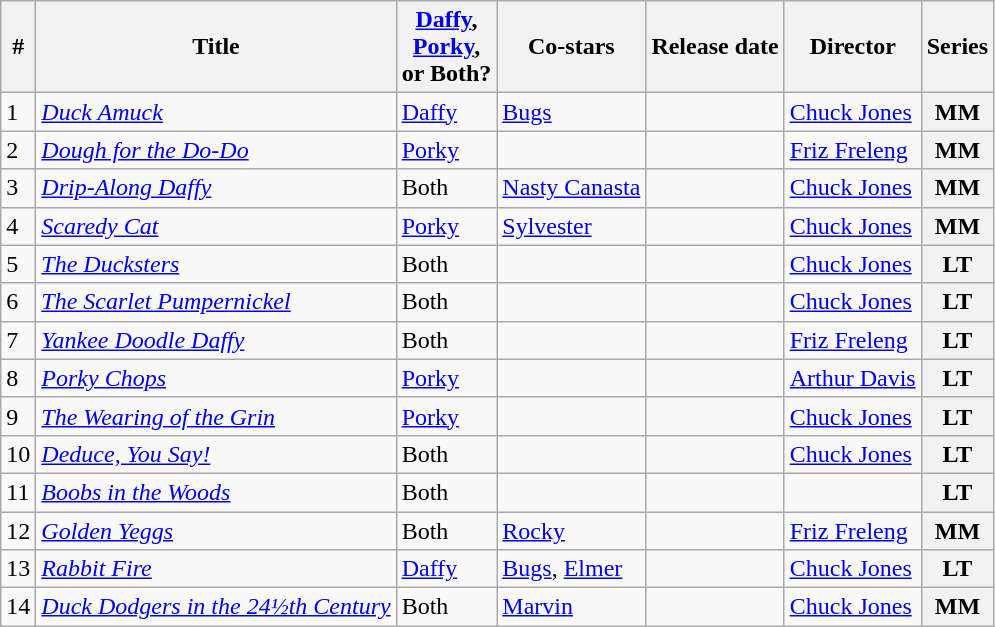<table class="wikitable sortable">
<tr>
<th>#</th>
<th>Title</th>
<th><a href='#'>Daffy</a>,<br><a href='#'>Porky</a>,<br>or Both?</th>
<th>Co-stars</th>
<th>Release date</th>
<th>Director</th>
<th>Series</th>
</tr>
<tr>
<td>1</td>
<td><em><a href='#'>Duck Amuck</a></em></td>
<td><a href='#'>Daffy</a></td>
<td><a href='#'>Bugs</a></td>
<td></td>
<td><a href='#'>Chuck Jones</a></td>
<th>MM</th>
</tr>
<tr>
<td>2</td>
<td><em><a href='#'>Dough for the Do-Do</a></em></td>
<td><a href='#'>Porky</a></td>
<td></td>
<td></td>
<td><a href='#'>Friz Freleng</a></td>
<th>MM</th>
</tr>
<tr>
<td>3</td>
<td><em><a href='#'>Drip-Along Daffy</a></em></td>
<td>Both</td>
<td><a href='#'>Nasty Canasta</a></td>
<td></td>
<td><a href='#'>Chuck Jones</a></td>
<th>MM</th>
</tr>
<tr>
<td>4</td>
<td><em><a href='#'>Scaredy Cat</a></em></td>
<td><a href='#'>Porky</a></td>
<td><a href='#'>Sylvester</a></td>
<td></td>
<td><a href='#'>Chuck Jones</a></td>
<th>MM</th>
</tr>
<tr>
<td>5</td>
<td><em><a href='#'>The Ducksters</a></em></td>
<td>Both</td>
<td></td>
<td></td>
<td><a href='#'>Chuck Jones</a></td>
<th>LT</th>
</tr>
<tr>
<td>6</td>
<td><em><a href='#'>The Scarlet Pumpernickel</a></em></td>
<td>Both</td>
<td></td>
<td></td>
<td><a href='#'>Chuck Jones</a></td>
<th>LT</th>
</tr>
<tr>
<td>7</td>
<td><em><a href='#'>Yankee Doodle Daffy</a></em></td>
<td>Both</td>
<td></td>
<td></td>
<td><a href='#'>Friz Freleng</a></td>
<th>LT</th>
</tr>
<tr>
<td>8</td>
<td><em><a href='#'>Porky Chops</a></em></td>
<td><a href='#'>Porky</a></td>
<td></td>
<td></td>
<td><a href='#'>Arthur Davis</a></td>
<th>LT</th>
</tr>
<tr>
<td>9</td>
<td><em><a href='#'>The Wearing of the Grin</a></em></td>
<td><a href='#'>Porky</a></td>
<td></td>
<td></td>
<td><a href='#'>Chuck Jones</a></td>
<th>LT</th>
</tr>
<tr>
<td>10</td>
<td><em><a href='#'>Deduce, You Say!</a></em></td>
<td>Both</td>
<td></td>
<td></td>
<td><a href='#'>Chuck Jones</a></td>
<th>LT</th>
</tr>
<tr>
<td>11</td>
<td><em><a href='#'>Boobs in the Woods</a></em></td>
<td>Both</td>
<td></td>
<td></td>
<td></td>
<th>LT</th>
</tr>
<tr>
<td>12</td>
<td><em><a href='#'>Golden Yeggs</a></em></td>
<td>Both</td>
<td><a href='#'>Rocky</a></td>
<td></td>
<td><a href='#'>Friz Freleng</a></td>
<th>MM</th>
</tr>
<tr>
<td>13</td>
<td><em><a href='#'>Rabbit Fire</a></em></td>
<td><a href='#'>Daffy</a></td>
<td><a href='#'>Bugs</a>, <a href='#'>Elmer</a></td>
<td></td>
<td><a href='#'>Chuck Jones</a></td>
<th>LT</th>
</tr>
<tr>
<td>14</td>
<td><em><a href='#'>Duck Dodgers in the 24½th Century</a></em></td>
<td>Both</td>
<td><a href='#'>Marvin</a></td>
<td></td>
<td><a href='#'>Chuck Jones</a></td>
<th>MM</th>
</tr>
</table>
